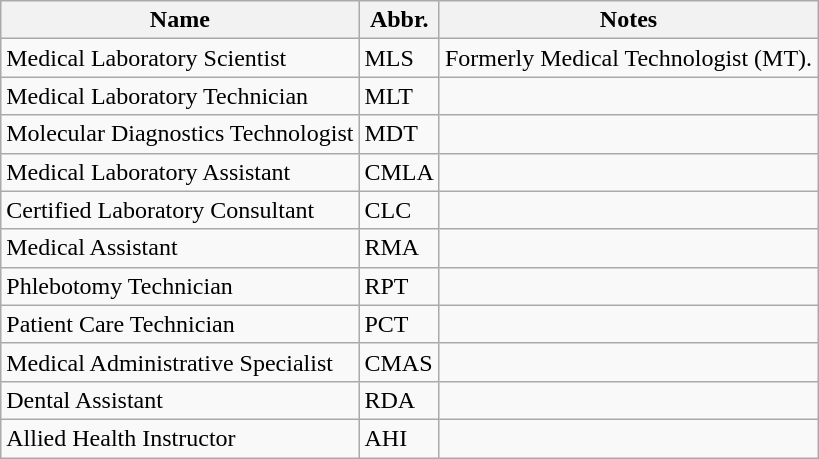<table class="wikitable sortable">
<tr>
<th>Name</th>
<th>Abbr.</th>
<th>Notes</th>
</tr>
<tr>
<td>Medical Laboratory Scientist</td>
<td>MLS</td>
<td>Formerly Medical Technologist (MT).</td>
</tr>
<tr>
<td>Medical Laboratory Technician</td>
<td>MLT</td>
<td></td>
</tr>
<tr>
<td>Molecular Diagnostics Technologist</td>
<td>MDT</td>
<td></td>
</tr>
<tr>
<td>Medical Laboratory Assistant</td>
<td>CMLA</td>
<td></td>
</tr>
<tr>
<td>Certified Laboratory Consultant</td>
<td>CLC</td>
<td></td>
</tr>
<tr>
<td>Medical Assistant</td>
<td>RMA</td>
<td></td>
</tr>
<tr>
<td>Phlebotomy Technician</td>
<td>RPT</td>
<td></td>
</tr>
<tr>
<td>Patient Care Technician</td>
<td>PCT</td>
<td></td>
</tr>
<tr>
<td>Medical Administrative Specialist</td>
<td>CMAS</td>
<td></td>
</tr>
<tr>
<td>Dental Assistant</td>
<td>RDA</td>
<td></td>
</tr>
<tr>
<td>Allied Health Instructor</td>
<td>AHI</td>
<td></td>
</tr>
</table>
